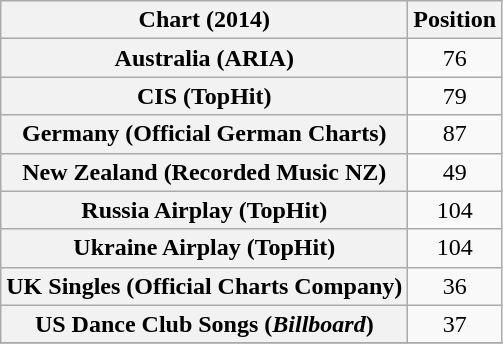<table class="wikitable sortable plainrowheaders" style="text-align:center">
<tr>
<th scope="col">Chart (2014)</th>
<th scope="col">Position</th>
</tr>
<tr>
<th scope="row">Australia (ARIA)</th>
<td>76</td>
</tr>
<tr>
<th scope="row">CIS (TopHit)</th>
<td>79</td>
</tr>
<tr>
<th scope="row">Germany (Official German Charts)</th>
<td>87</td>
</tr>
<tr>
<th scope="row">New Zealand (Recorded Music NZ)</th>
<td>49</td>
</tr>
<tr>
<th scope="row">Russia Airplay (TopHit)</th>
<td>104</td>
</tr>
<tr>
<th scope="row">Ukraine Airplay (TopHit)</th>
<td>104</td>
</tr>
<tr>
<th scope="row">UK Singles (Official Charts Company)</th>
<td>36</td>
</tr>
<tr>
<th scope="row">US Dance Club Songs (<em>Billboard</em>)</th>
<td>37</td>
</tr>
<tr>
</tr>
</table>
